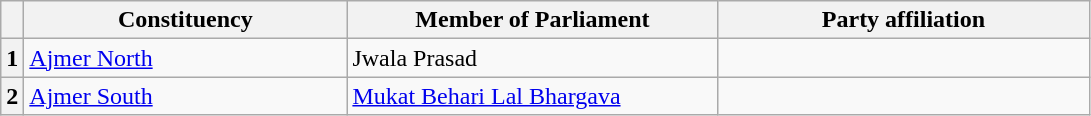<table class="wikitable sortable">
<tr style="text-align:center;">
<th></th>
<th style="width:13em">Constituency</th>
<th style="width:15em">Member of Parliament</th>
<th colspan="2" style="width:15em">Party affiliation</th>
</tr>
<tr>
<th>1</th>
<td><a href='#'>Ajmer North</a></td>
<td>Jwala Prasad</td>
<td></td>
</tr>
<tr>
<th>2</th>
<td><a href='#'>Ajmer South</a></td>
<td><a href='#'>Mukat Behari Lal Bhargava</a></td>
</tr>
</table>
